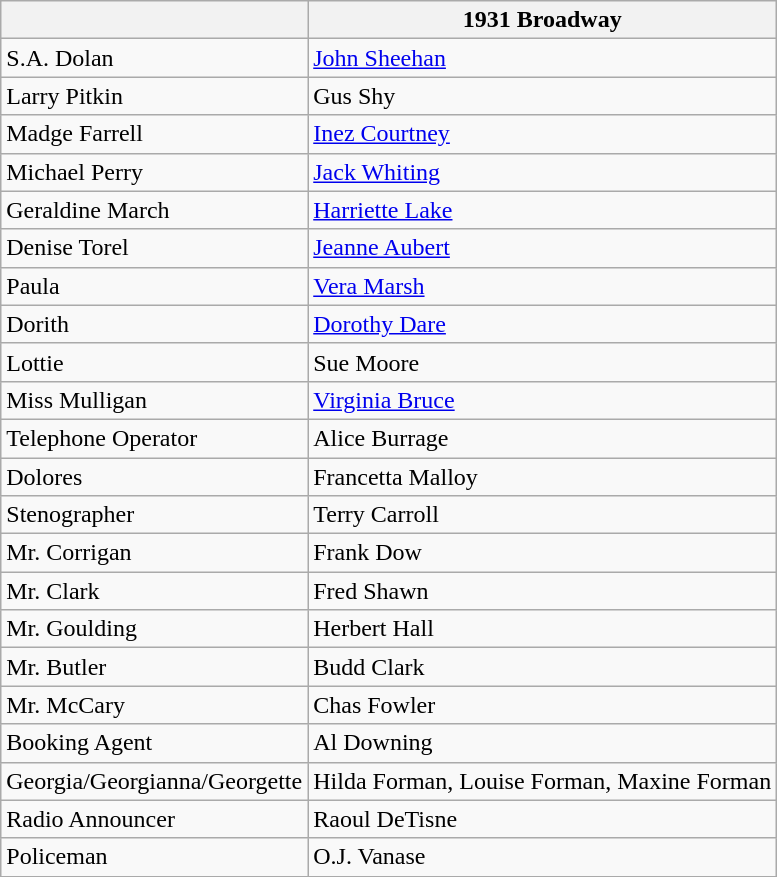<table class="wikitable">
<tr>
<th></th>
<th>1931 Broadway</th>
</tr>
<tr>
<td>S.A. Dolan</td>
<td><a href='#'>John Sheehan</a></td>
</tr>
<tr>
<td>Larry Pitkin</td>
<td>Gus Shy</td>
</tr>
<tr>
<td>Madge Farrell</td>
<td><a href='#'>Inez Courtney</a></td>
</tr>
<tr>
<td>Michael Perry</td>
<td><a href='#'>Jack Whiting</a></td>
</tr>
<tr>
<td>Geraldine March</td>
<td><a href='#'>Harriette Lake</a></td>
</tr>
<tr>
<td>Denise Torel</td>
<td><a href='#'>Jeanne Aubert</a></td>
</tr>
<tr>
<td>Paula</td>
<td><a href='#'>Vera Marsh</a></td>
</tr>
<tr>
<td>Dorith</td>
<td><a href='#'>Dorothy Dare</a></td>
</tr>
<tr>
<td>Lottie</td>
<td>Sue Moore</td>
</tr>
<tr>
<td>Miss Mulligan</td>
<td><a href='#'>Virginia Bruce</a></td>
</tr>
<tr>
<td>Telephone Operator</td>
<td>Alice Burrage</td>
</tr>
<tr>
<td>Dolores</td>
<td>Francetta Malloy</td>
</tr>
<tr>
<td>Stenographer</td>
<td>Terry Carroll</td>
</tr>
<tr>
<td>Mr. Corrigan</td>
<td>Frank Dow</td>
</tr>
<tr>
<td>Mr. Clark</td>
<td>Fred Shawn</td>
</tr>
<tr>
<td>Mr. Goulding</td>
<td>Herbert Hall</td>
</tr>
<tr>
<td>Mr. Butler</td>
<td>Budd Clark</td>
</tr>
<tr>
<td>Mr. McCary</td>
<td>Chas Fowler</td>
</tr>
<tr>
<td>Booking Agent</td>
<td>Al Downing</td>
</tr>
<tr>
<td>Georgia/Georgianna/Georgette</td>
<td>Hilda Forman, Louise Forman, Maxine Forman</td>
</tr>
<tr>
<td>Radio Announcer</td>
<td>Raoul DeTisne</td>
</tr>
<tr>
<td>Policeman</td>
<td>O.J. Vanase</td>
</tr>
</table>
